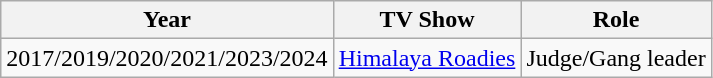<table class="wikitable sortable mw-collapsible">
<tr>
<th>Year</th>
<th>TV Show</th>
<th>Role</th>
</tr>
<tr>
<td>2017/2019/2020/2021/2023/2024</td>
<td><a href='#'>Himalaya Roadies</a></td>
<td>Judge/Gang leader</td>
</tr>
</table>
